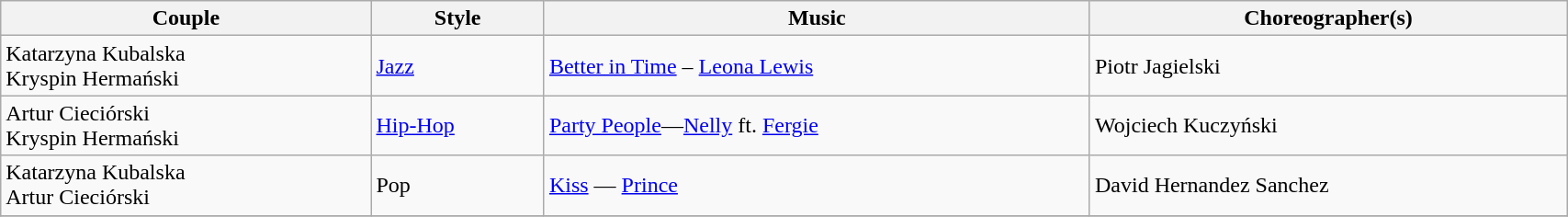<table class="wikitable" width="90%">
<tr>
<th>Couple</th>
<th>Style</th>
<th>Music</th>
<th>Choreographer(s)</th>
</tr>
<tr>
<td>Katarzyna Kubalska<br>Kryspin Hermański</td>
<td><a href='#'>Jazz</a></td>
<td><a href='#'>Better in Time</a> – <a href='#'>Leona Lewis</a></td>
<td>Piotr Jagielski</td>
</tr>
<tr>
<td>Artur Cieciórski<br>Kryspin Hermański</td>
<td><a href='#'>Hip-Hop</a></td>
<td><a href='#'>Party People</a>—<a href='#'>Nelly</a> ft. <a href='#'>Fergie</a></td>
<td>Wojciech Kuczyński</td>
</tr>
<tr>
<td>Katarzyna Kubalska<br>Artur Cieciórski</td>
<td>Pop</td>
<td><a href='#'>Kiss</a> — <a href='#'>Prince</a></td>
<td>David Hernandez Sanchez</td>
</tr>
<tr>
</tr>
</table>
